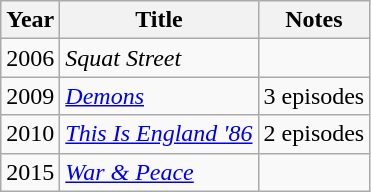<table class="wikitable">
<tr>
<th>Year</th>
<th>Title</th>
<th>Notes</th>
</tr>
<tr>
<td>2006</td>
<td><em>Squat Street</em></td>
<td></td>
</tr>
<tr>
<td>2009</td>
<td><em><a href='#'>Demons</a></em></td>
<td>3 episodes</td>
</tr>
<tr>
<td>2010</td>
<td><em><a href='#'>This Is England '86</a></em></td>
<td>2 episodes</td>
</tr>
<tr>
<td>2015</td>
<td><em><a href='#'>War & Peace</a></em></td>
<td></td>
</tr>
</table>
